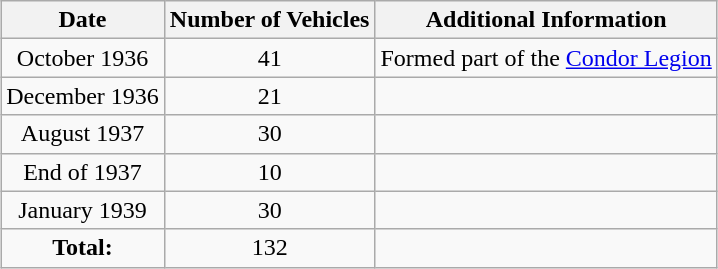<table class="wikitable" style="margin: auto; text-align: center;" summary="Summary of Panzer Is sent to Spain between 1936 and 1939">
<tr>
<th>Date</th>
<th>Number of Vehicles</th>
<th>Additional Information</th>
</tr>
<tr>
<td>October 1936</td>
<td>41</td>
<td>Formed part of the <a href='#'>Condor Legion</a></td>
</tr>
<tr>
<td>December 1936</td>
<td>21</td>
<td> </td>
</tr>
<tr>
<td>August 1937</td>
<td>30</td>
<td> </td>
</tr>
<tr>
<td>End of 1937</td>
<td>10</td>
<td> </td>
</tr>
<tr>
<td>January 1939</td>
<td>30</td>
<td> </td>
</tr>
<tr>
<td><strong>Total:</strong></td>
<td>132</td>
<td> </td>
</tr>
</table>
